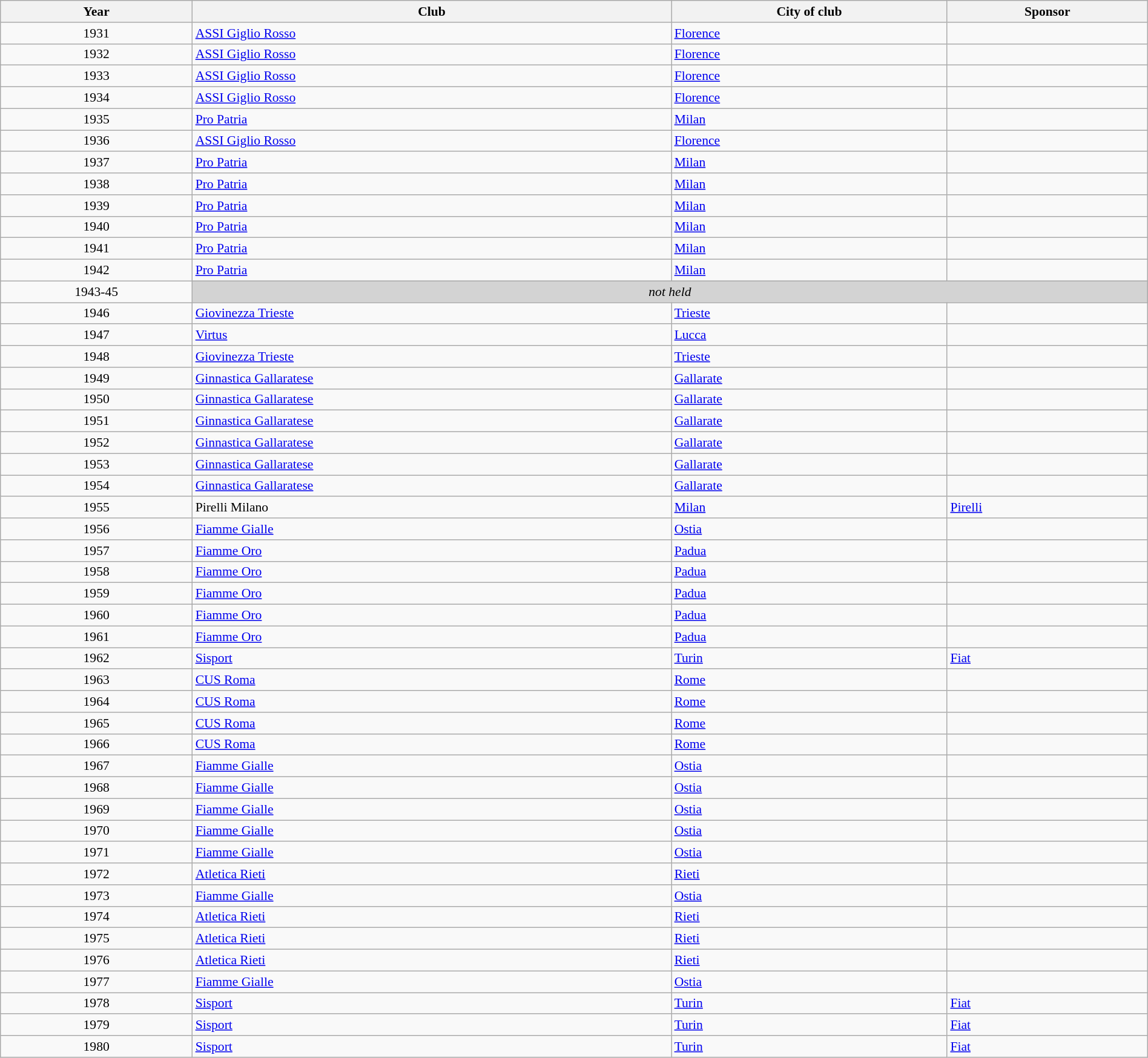<table class="wikitable" width=100% style="font-size:90%; text-align:left;">
<tr>
<th>Year</th>
<th>Club</th>
<th>City of club</th>
<th>Sponsor</th>
</tr>
<tr>
<td align=center>1931</td>
<td><a href='#'>ASSI Giglio Rosso</a></td>
<td><a href='#'>Florence</a></td>
<td></td>
</tr>
<tr>
<td align=center>1932</td>
<td><a href='#'>ASSI Giglio Rosso</a></td>
<td><a href='#'>Florence</a></td>
<td></td>
</tr>
<tr>
<td align=center>1933</td>
<td><a href='#'>ASSI Giglio Rosso</a></td>
<td><a href='#'>Florence</a></td>
<td></td>
</tr>
<tr>
<td align=center>1934</td>
<td><a href='#'>ASSI Giglio Rosso</a></td>
<td><a href='#'>Florence</a></td>
<td></td>
</tr>
<tr>
<td align=center>1935</td>
<td><a href='#'>Pro Patria</a></td>
<td><a href='#'>Milan</a></td>
<td></td>
</tr>
<tr>
<td align=center>1936</td>
<td><a href='#'>ASSI Giglio Rosso</a></td>
<td><a href='#'>Florence</a></td>
<td></td>
</tr>
<tr>
<td align=center>1937</td>
<td><a href='#'>Pro Patria</a></td>
<td><a href='#'>Milan</a></td>
<td></td>
</tr>
<tr>
<td align=center>1938</td>
<td><a href='#'>Pro Patria</a></td>
<td><a href='#'>Milan</a></td>
<td></td>
</tr>
<tr>
<td align=center>1939</td>
<td><a href='#'>Pro Patria</a></td>
<td><a href='#'>Milan</a></td>
<td></td>
</tr>
<tr>
<td align=center>1940</td>
<td><a href='#'>Pro Patria</a></td>
<td><a href='#'>Milan</a></td>
<td></td>
</tr>
<tr>
<td align=center>1941</td>
<td><a href='#'>Pro Patria</a></td>
<td><a href='#'>Milan</a></td>
<td></td>
</tr>
<tr>
<td align=center>1942</td>
<td><a href='#'>Pro Patria</a></td>
<td><a href='#'>Milan</a></td>
<td></td>
</tr>
<tr>
<td align=center>1943-45</td>
<td align=center bgcolor=lightgrey colspan=3><em>not held</em></td>
</tr>
<tr>
<td align=center>1946</td>
<td><a href='#'>Giovinezza Trieste</a></td>
<td><a href='#'>Trieste</a></td>
<td></td>
</tr>
<tr>
<td align=center>1947</td>
<td><a href='#'>Virtus</a></td>
<td><a href='#'>Lucca</a></td>
<td></td>
</tr>
<tr>
<td align=center>1948</td>
<td><a href='#'>Giovinezza Trieste</a></td>
<td><a href='#'>Trieste</a></td>
<td></td>
</tr>
<tr>
<td align=center>1949</td>
<td><a href='#'>Ginnastica Gallaratese</a></td>
<td><a href='#'>Gallarate</a></td>
<td></td>
</tr>
<tr>
<td align=center>1950</td>
<td><a href='#'>Ginnastica Gallaratese</a></td>
<td><a href='#'>Gallarate</a></td>
<td></td>
</tr>
<tr>
<td align=center>1951</td>
<td><a href='#'>Ginnastica Gallaratese</a></td>
<td><a href='#'>Gallarate</a></td>
<td></td>
</tr>
<tr>
<td align=center>1952</td>
<td><a href='#'>Ginnastica Gallaratese</a></td>
<td><a href='#'>Gallarate</a></td>
<td></td>
</tr>
<tr>
<td align=center>1953</td>
<td><a href='#'>Ginnastica Gallaratese</a></td>
<td><a href='#'>Gallarate</a></td>
<td></td>
</tr>
<tr>
<td align=center>1954</td>
<td><a href='#'>Ginnastica Gallaratese</a></td>
<td><a href='#'>Gallarate</a></td>
<td></td>
</tr>
<tr>
<td align=center>1955</td>
<td>Pirelli Milano</td>
<td><a href='#'>Milan</a></td>
<td><a href='#'>Pirelli</a></td>
</tr>
<tr>
<td align=center>1956</td>
<td><a href='#'>Fiamme Gialle</a></td>
<td><a href='#'>Ostia</a></td>
<td></td>
</tr>
<tr>
<td align=center>1957</td>
<td><a href='#'>Fiamme Oro</a></td>
<td><a href='#'>Padua</a></td>
<td></td>
</tr>
<tr>
<td align=center>1958</td>
<td><a href='#'>Fiamme Oro</a></td>
<td><a href='#'>Padua</a></td>
<td></td>
</tr>
<tr>
<td align=center>1959</td>
<td><a href='#'>Fiamme Oro</a></td>
<td><a href='#'>Padua</a></td>
<td></td>
</tr>
<tr>
<td align=center>1960</td>
<td><a href='#'>Fiamme Oro</a></td>
<td><a href='#'>Padua</a></td>
<td></td>
</tr>
<tr>
<td align=center>1961</td>
<td><a href='#'>Fiamme Oro</a></td>
<td><a href='#'>Padua</a></td>
<td></td>
</tr>
<tr>
<td align=center>1962</td>
<td><a href='#'>Sisport</a></td>
<td><a href='#'>Turin</a></td>
<td><a href='#'>Fiat</a></td>
</tr>
<tr>
<td align=center>1963</td>
<td><a href='#'>CUS Roma</a></td>
<td><a href='#'>Rome</a></td>
<td></td>
</tr>
<tr>
<td align=center>1964</td>
<td><a href='#'>CUS Roma</a></td>
<td><a href='#'>Rome</a></td>
<td></td>
</tr>
<tr>
<td align=center>1965</td>
<td><a href='#'>CUS Roma</a></td>
<td><a href='#'>Rome</a></td>
<td></td>
</tr>
<tr>
<td align=center>1966</td>
<td><a href='#'>CUS Roma</a></td>
<td><a href='#'>Rome</a></td>
<td></td>
</tr>
<tr>
<td align=center>1967</td>
<td><a href='#'>Fiamme Gialle</a></td>
<td><a href='#'>Ostia</a></td>
<td></td>
</tr>
<tr>
<td align=center>1968</td>
<td><a href='#'>Fiamme Gialle</a></td>
<td><a href='#'>Ostia</a></td>
<td></td>
</tr>
<tr>
<td align=center>1969</td>
<td><a href='#'>Fiamme Gialle</a></td>
<td><a href='#'>Ostia</a></td>
<td></td>
</tr>
<tr>
<td align=center>1970</td>
<td><a href='#'>Fiamme Gialle</a></td>
<td><a href='#'>Ostia</a></td>
<td></td>
</tr>
<tr>
<td align=center>1971</td>
<td><a href='#'>Fiamme Gialle</a></td>
<td><a href='#'>Ostia</a></td>
<td></td>
</tr>
<tr>
<td align=center>1972</td>
<td><a href='#'>Atletica Rieti</a></td>
<td><a href='#'>Rieti</a></td>
<td></td>
</tr>
<tr>
<td align=center>1973</td>
<td><a href='#'>Fiamme Gialle</a></td>
<td><a href='#'>Ostia</a></td>
<td></td>
</tr>
<tr>
<td align=center>1974</td>
<td><a href='#'>Atletica Rieti</a></td>
<td><a href='#'>Rieti</a></td>
<td></td>
</tr>
<tr>
<td align=center>1975</td>
<td><a href='#'>Atletica Rieti</a></td>
<td><a href='#'>Rieti</a></td>
<td></td>
</tr>
<tr>
<td align=center>1976</td>
<td><a href='#'>Atletica Rieti</a></td>
<td><a href='#'>Rieti</a></td>
<td></td>
</tr>
<tr>
<td align=center>1977</td>
<td><a href='#'>Fiamme Gialle</a></td>
<td><a href='#'>Ostia</a></td>
<td></td>
</tr>
<tr>
<td align=center>1978</td>
<td><a href='#'>Sisport</a></td>
<td><a href='#'>Turin</a></td>
<td><a href='#'>Fiat</a></td>
</tr>
<tr>
<td align=center>1979</td>
<td><a href='#'>Sisport</a></td>
<td><a href='#'>Turin</a></td>
<td><a href='#'>Fiat</a></td>
</tr>
<tr>
<td align=center>1980</td>
<td><a href='#'>Sisport</a></td>
<td><a href='#'>Turin</a></td>
<td><a href='#'>Fiat</a></td>
</tr>
</table>
